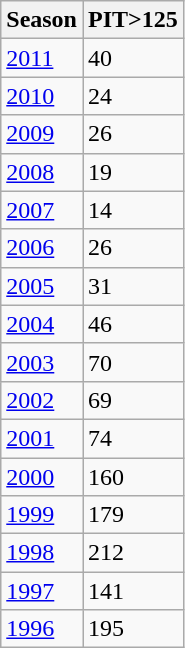<table class="wikitable sortable">
<tr>
<th>Season</th>
<th>PIT>125</th>
</tr>
<tr>
<td><a href='#'>2011</a></td>
<td>40</td>
</tr>
<tr>
<td><a href='#'>2010</a></td>
<td>24</td>
</tr>
<tr>
<td><a href='#'>2009</a></td>
<td>26</td>
</tr>
<tr>
<td><a href='#'>2008</a></td>
<td>19</td>
</tr>
<tr>
<td><a href='#'>2007</a></td>
<td>14</td>
</tr>
<tr>
<td><a href='#'>2006</a></td>
<td>26</td>
</tr>
<tr>
<td><a href='#'>2005</a></td>
<td>31</td>
</tr>
<tr>
<td><a href='#'>2004</a></td>
<td>46</td>
</tr>
<tr>
<td><a href='#'>2003</a></td>
<td>70</td>
</tr>
<tr>
<td><a href='#'>2002</a></td>
<td>69</td>
</tr>
<tr>
<td><a href='#'>2001</a></td>
<td>74</td>
</tr>
<tr>
<td><a href='#'>2000</a></td>
<td>160</td>
</tr>
<tr>
<td><a href='#'>1999</a></td>
<td>179</td>
</tr>
<tr>
<td><a href='#'>1998</a></td>
<td>212</td>
</tr>
<tr>
<td><a href='#'>1997</a></td>
<td>141</td>
</tr>
<tr>
<td><a href='#'>1996</a></td>
<td>195</td>
</tr>
</table>
